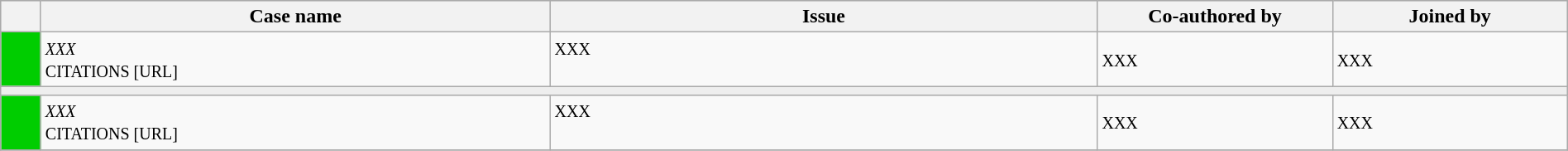<table class="wikitable" width=100%>
<tr bgcolor="#CCCCCC">
<th width=25px></th>
<th width=32.5%>Case name</th>
<th>Issue</th>
<th width=15%>Co-authored by</th>
<th width=15%>Joined by</th>
</tr>
<tr>
<td bgcolor="00cd00"></td>
<td align=left valign=top><small><em>XXX</em><br> CITATIONS [URL]</small></td>
<td valign=top><small> XXX</small></td>
<td><small> XXX</small></td>
<td><small>  XXX</small></td>
</tr>
<tr>
<td bgcolor=#EEEEEE colspan=5 valign=top><small></small></td>
</tr>
<tr>
<td bgcolor="00cd00"></td>
<td align=left valign=top><small><em>XXX</em><br> CITATIONS [URL]</small></td>
<td valign=top><small>XXX</small></td>
<td><small> XXX</small></td>
<td><small> XXX</small></td>
</tr>
<tr>
</tr>
</table>
